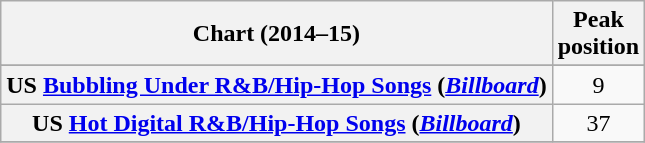<table class="wikitable plainrowheaders sortable" style="text-align:center;">
<tr>
<th scope="col">Chart (2014–15)</th>
<th scope="col">Peak<br>position</th>
</tr>
<tr>
</tr>
<tr>
</tr>
<tr>
<th scope="row">US <a href='#'>Bubbling Under R&B/Hip-Hop Songs</a> (<a href='#'><em>Billboard</em></a>)</th>
<td>9</td>
</tr>
<tr>
<th scope="row">US <a href='#'>Hot Digital R&B/Hip-Hop Songs</a> (<a href='#'><em>Billboard</em></a>)</th>
<td>37</td>
</tr>
<tr>
</tr>
</table>
